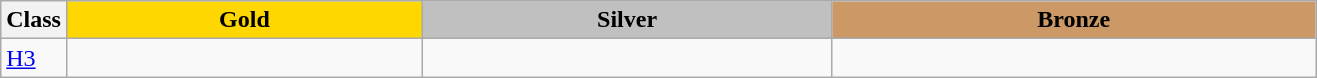<table class=wikitable style="font-size:100%">
<tr>
<th rowspan="1" width="5%">Class</th>
<th rowspan="1" style="background:gold;">Gold</th>
<th colspan="1" style="background:silver;">Silver</th>
<th colspan="1" style="background:#CC9966;">Bronze</th>
</tr>
<tr>
<td><a href='#'>H3</a></td>
<td></td>
<td></td>
<td></td>
</tr>
</table>
